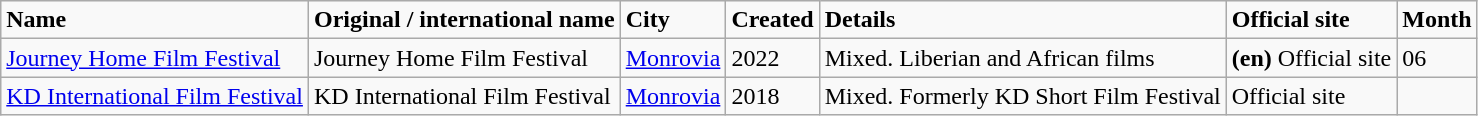<table class="wikitable">
<tr>
<td><strong>Name</strong></td>
<td><strong>Original / international name</strong></td>
<td><strong>City</strong></td>
<td><strong>Created</strong></td>
<td><strong>Details</strong></td>
<td><strong>Official site</strong></td>
<td><strong>Month</strong></td>
</tr>
<tr>
<td><a href='#'>Journey Home Film Festival</a></td>
<td>Journey Home Film Festival</td>
<td><a href='#'>Monrovia</a></td>
<td>2022</td>
<td>Mixed. Liberian and African films</td>
<td><strong>(en)</strong> Official site</td>
<td>06</td>
</tr>
<tr>
<td><a href='#'>KD International Film Festival</a></td>
<td>KD International Film Festival</td>
<td><a href='#'>Monrovia</a></td>
<td>2018</td>
<td>Mixed. Formerly KD Short Film Festival</td>
<td>Official site</td>
<td></td>
</tr>
</table>
